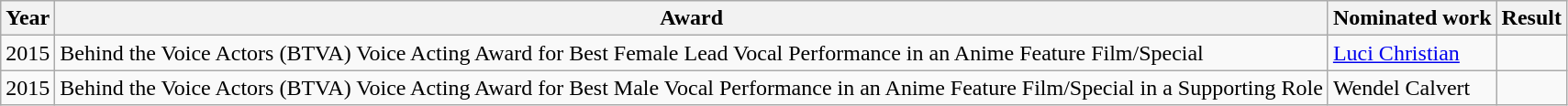<table class="wikitable sortable">
<tr>
<th>Year</th>
<th>Award</th>
<th>Nominated work</th>
<th>Result</th>
</tr>
<tr>
<td>2015</td>
<td>Behind the Voice Actors (BTVA) Voice Acting Award for Best Female Lead Vocal Performance in an Anime Feature Film/Special</td>
<td><a href='#'>Luci Christian</a></td>
<td></td>
</tr>
<tr>
<td>2015</td>
<td>Behind the Voice Actors (BTVA) Voice Acting Award for Best Male Vocal Performance in an Anime Feature Film/Special in a Supporting Role</td>
<td>Wendel Calvert</td>
<td></td>
</tr>
</table>
